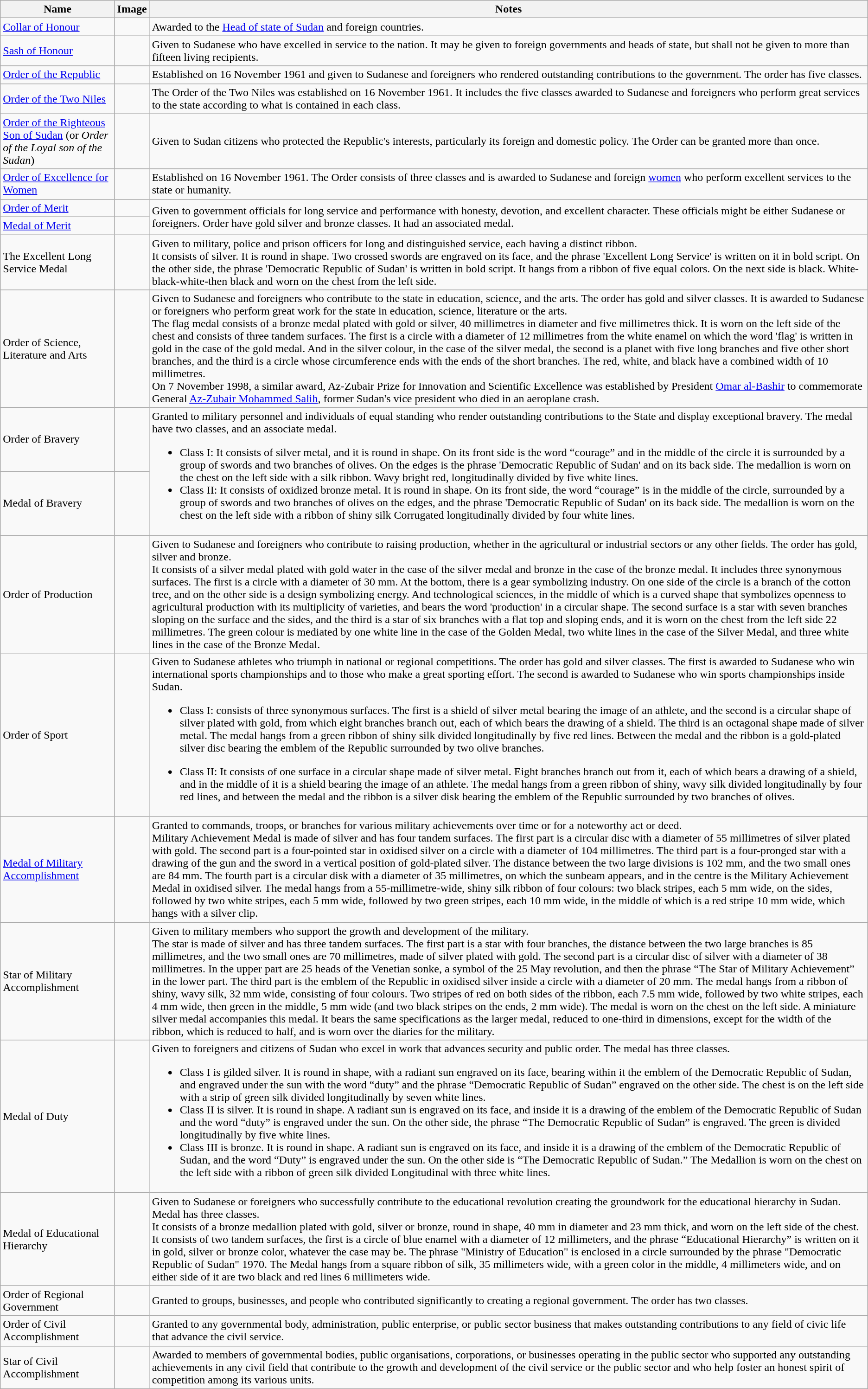<table class="wikitable sortable">
<tr>
<th>Name</th>
<th>Image</th>
<th>Notes</th>
</tr>
<tr>
<td><a href='#'>Collar of Honour</a></td>
<td></td>
<td>Awarded to the <a href='#'>Head of state of Sudan</a> and foreign countries.</td>
</tr>
<tr>
<td><a href='#'>Sash of Honour</a></td>
<td></td>
<td>Given to Sudanese who have excelled in service to the nation. It may be given to foreign governments and heads of state, but shall not be given to more than fifteen living recipients.</td>
</tr>
<tr>
<td><a href='#'>Order of the Republic</a></td>
<td></td>
<td>Established on 16 November 1961 and given to Sudanese and foreigners who rendered outstanding contributions to the government. The order has five classes.</td>
</tr>
<tr>
<td><a href='#'>Order of the Two Niles</a></td>
<td></td>
<td>The Order of the Two Niles was established on 16 November 1961. It includes the five classes awarded to Sudanese and foreigners who perform great services to the state according to what is contained in each class.</td>
</tr>
<tr>
<td><a href='#'>Order of the Righteous Son of Sudan</a> (or <em>Order of the Loyal son of the Sudan</em>)</td>
<td></td>
<td>Given to Sudan citizens who protected the Republic's interests, particularly its foreign and domestic policy. The Order can be granted more than once.</td>
</tr>
<tr>
<td><a href='#'>Order of Excellence for Women</a></td>
<td></td>
<td>Established on 16 November 1961. The Order consists of three classes and is awarded to Sudanese and foreign <a href='#'>women</a> who perform excellent services to the state or humanity.</td>
</tr>
<tr>
<td><a href='#'>Order of Merit</a></td>
<td></td>
<td rowspan="2">Given to government officials for long service and performance with honesty, devotion, and excellent character. These officials might be either Sudanese or foreigners. Order have gold silver and bronze classes. It had an associated medal.</td>
</tr>
<tr>
<td><a href='#'>Medal of Merit</a></td>
<td></td>
</tr>
<tr>
<td>The Excellent Long Service Medal</td>
<td></td>
<td>Given to military, police and prison officers for long and distinguished service, each having a distinct ribbon.<br>It consists of silver. It is round in shape. Two crossed swords are engraved on its face, and the phrase 'Excellent Long Service' is written on it in bold script. On the other side, the phrase 'Democratic Republic of Sudan' is written in bold script. It hangs from a ribbon of five equal colors. On the next side is black. White-black-white-then black and worn on the chest from the left side.</td>
</tr>
<tr>
<td>Order of Science, Literature and Arts</td>
<td></td>
<td>Given to Sudanese and foreigners who contribute to the state in education, science, and the arts. The order has gold and silver classes. It is awarded to Sudanese or foreigners who perform great work for the state in education, science, literature or the arts.<br>The flag medal consists of a bronze medal plated with gold or silver, 40 millimetres in diameter and five millimetres thick. It is worn on the left side of the chest and consists of three tandem surfaces. The first is a circle with a diameter of 12 millimetres from the white enamel on which the word 'flag' is written in gold in the case of the gold medal. And in the silver colour, in the case of the silver medal, the second is a planet with five long branches and five other short branches, and the third is a circle whose circumference ends with the ends of the short branches. The red, white, and black have a combined width of 10 millimetres.<br>On 7 November 1998, a similar award, Az-Zubair Prize for Innovation and Scientific Excellence was established by President <a href='#'>Omar al-Bashir</a> to commemorate General <a href='#'>Az-Zubair Mohammed Salih</a>, former Sudan's vice president who died in an aeroplane crash.</td>
</tr>
<tr>
<td>Order of Bravery</td>
<td></td>
<td rowspan="2">Granted to military personnel and individuals of equal standing who render outstanding contributions to the State and display exceptional bravery. The medal have two classes, and an associate medal.<br><ul><li>Class I: It consists of silver metal, and it is round in shape. On its front side is the word “courage” and in the middle of the circle it is surrounded by a group of swords and two branches of olives. On the edges is the phrase 'Democratic Republic of Sudan' and on its back side. The medallion is worn on the chest on the left side with a silk ribbon. Wavy bright red, longitudinally divided by five white lines.</li><li>Class II: It consists of oxidized bronze metal. It is round in shape. On its front side, the word “courage” is in the middle of the circle, surrounded by a group of swords and two branches of olives on the edges, and the phrase 'Democratic Republic of Sudan' on its back side. The medallion is worn on the chest on the left side with a ribbon of shiny silk Corrugated longitudinally divided by four white lines.</li></ul></td>
</tr>
<tr>
<td>Medal of Bravery</td>
<td></td>
</tr>
<tr>
<td>Order of Production</td>
<td></td>
<td>Given to Sudanese and foreigners who contribute to raising production, whether in the agricultural or industrial sectors or any other fields. The order has gold, silver and bronze.<br>It consists of a silver medal plated with gold water in the case of the silver medal and bronze in the case of the bronze medal. It includes three synonymous surfaces. The first is a circle with a diameter of 30 mm. At the bottom, there is a gear symbolizing industry. On one side of the circle is a branch of the cotton tree, and on the other side is a design symbolizing energy. And technological sciences, in the middle of which is a curved shape that symbolizes openness to agricultural production with its multiplicity of varieties, and bears the word 'production' in a circular shape. The second surface is a star with seven branches sloping on the surface and the sides, and the third is a star of six branches with a flat top and sloping ends, and it is worn on the chest from the left side 22 millimetres. The green colour is mediated by one white line in the case of the Golden Medal, two white lines in the case of the Silver Medal, and three white lines in the case of the Bronze Medal.</td>
</tr>
<tr>
<td>Order of Sport</td>
<td></td>
<td>Given to Sudanese athletes who triumph in national or regional competitions. The order has gold and silver classes. The first is awarded to Sudanese who win international sports championships and to those who make a great sporting effort. The second is awarded to Sudanese who win sports championships inside Sudan.<br><ul><li>Class I: consists of three synonymous surfaces. The first is a shield of silver metal bearing the image of an athlete, and the second is a circular shape of silver plated with gold, from which eight branches branch out, each of which bears the drawing of a shield. The third is an octagonal shape made of silver metal. The medal hangs from a green ribbon of shiny silk divided longitudinally by five red lines. Between the medal and the ribbon is a gold-plated silver disc bearing the emblem of the Republic surrounded by two olive branches.</li></ul><ul><li>Class II: It consists of one surface in a circular shape made of silver metal. Eight branches branch out from it, each of which bears a drawing of a shield, and in the middle of it is a shield bearing the image of an athlete. The medal hangs from a green ribbon of shiny, wavy silk divided longitudinally by four red lines, and between the medal and the ribbon is a silver disk bearing the emblem of the Republic surrounded by two branches of olives.</li></ul></td>
</tr>
<tr>
<td><a href='#'>Medal of Military Accomplishment</a></td>
<td></td>
<td>Granted to commands, troops, or branches for various military achievements over time or for a noteworthy act or deed.<br>Military Achievement Medal is made of silver and has four tandem surfaces. The first part is a circular disc with a diameter of 55 millimetres of silver plated with gold. The second part is a four-pointed star in oxidised silver on a circle with a diameter of 104 millimetres. The third part is a four-pronged star with a drawing of the gun and the sword in a vertical position of gold-plated silver. The distance between the two large divisions is 102 mm, and the two small ones are 84 mm. The fourth part is a circular disk with a diameter of 35 millimetres, on which the sunbeam appears, and in the centre is the Military Achievement Medal in oxidised silver. The medal hangs from a 55-millimetre-wide, shiny silk ribbon of four colours: two black stripes, each 5 mm wide, on the sides, followed by two white stripes, each 5 mm wide, followed by two green stripes, each 10 mm wide, in the middle of which is a red stripe 10 mm wide, which hangs with a silver clip.</td>
</tr>
<tr>
<td>Star of Military Accomplishment</td>
<td></td>
<td>Given to military members who support the growth and development of the military.<br>The star is made of silver and has three tandem surfaces. The first part is a star with four branches, the distance between the two large branches is 85 millimetres, and the two small ones are 70 millimetres, made of silver plated with gold. The second part is a circular disc of silver with a diameter of 38 millimetres. In the upper part are 25 heads of the Venetian sonke, a symbol of the 25 May revolution, and then the phrase “The Star of Military Achievement” in the lower part. The third part is the emblem of the Republic in oxidised silver inside a circle with a diameter of 20 mm. The medal hangs from a ribbon of shiny, wavy silk, 32 mm wide, consisting of four colours. Two stripes of red on both sides of the ribbon, each 7.5 mm wide, followed by two white stripes, each 4 mm wide, then green in the middle, 5 mm wide (and two black stripes on the ends, 2 mm wide). The medal is worn on the chest on the left side. A miniature silver medal accompanies this medal. It bears the same specifications as the larger medal, reduced to one-third in dimensions, except for the width of the ribbon, which is reduced to half, and is worn over the diaries for the military.</td>
</tr>
<tr>
<td>Medal of Duty</td>
<td></td>
<td>Given to foreigners and citizens of Sudan who excel in work that advances security and public order. The medal has three classes.<br><ul><li>Class I is gilded silver. It is round in shape, with a radiant sun engraved on its face, bearing within it the emblem of the Democratic Republic of Sudan, and engraved under the sun with the word “duty” and the phrase “Democratic Republic of Sudan” engraved on the other side. The chest is on the left side with a strip of green silk divided longitudinally by seven white lines.</li><li>Class II is silver. It is round in shape. A radiant sun is engraved on its face, and inside it is a drawing of the emblem of the Democratic Republic of Sudan and the word “duty” is engraved under the sun. On the other side, the phrase “The Democratic Republic of Sudan” is engraved. The green is divided longitudinally by five white lines.</li><li>Class III is bronze. It is round in shape. A radiant sun is engraved on its face, and inside it is a drawing of the emblem of the Democratic Republic of Sudan, and the word “Duty” is engraved under the sun. On the other side is “The Democratic Republic of Sudan.” The Medallion is worn on the chest on the left side with a ribbon of green silk divided Longitudinal with three white lines.</li></ul></td>
</tr>
<tr>
<td>Medal of Educational Hierarchy</td>
<td></td>
<td>Given to Sudanese or foreigners who successfully contribute to the educational revolution creating the groundwork for the educational hierarchy in Sudan. Medal has three classes.<br>It consists of a bronze medallion plated with gold, silver or bronze, round in shape, 40 mm in diameter and 23 mm thick, and worn on the left side of the chest. It consists of two tandem surfaces, the first is a circle of blue enamel with a diameter of 12 millimeters, and the phrase “Educational Hierarchy” is written on it in gold, silver or bronze color, whatever the case may be. The phrase "Ministry of Education" is enclosed in a circle surrounded by the phrase "Democratic Republic of Sudan" 1970. The Medal hangs from a square ribbon of silk, 35 millimeters wide, with a green color in the middle, 4 millimeters wide, and on either side of it are two black and red lines 6 millimeters wide.</td>
</tr>
<tr>
<td>Order of Regional Government</td>
<td></td>
<td>Granted to groups, businesses, and people who contributed significantly to creating a regional government. The order has two classes.</td>
</tr>
<tr>
<td>Order of Civil Accomplishment</td>
<td></td>
<td>Granted to any governmental body, administration, public enterprise, or public sector business that makes outstanding contributions to any field of civic life that advance the civil service.</td>
</tr>
<tr>
<td>Star of Civil Accomplishment</td>
<td></td>
<td>Awarded to members of governmental bodies, public organisations, corporations, or businesses operating in the public sector who supported any outstanding achievements in any civil field that contribute to the growth and development of the civil service or the public sector and who help foster an honest spirit of competition among its various units.</td>
</tr>
</table>
